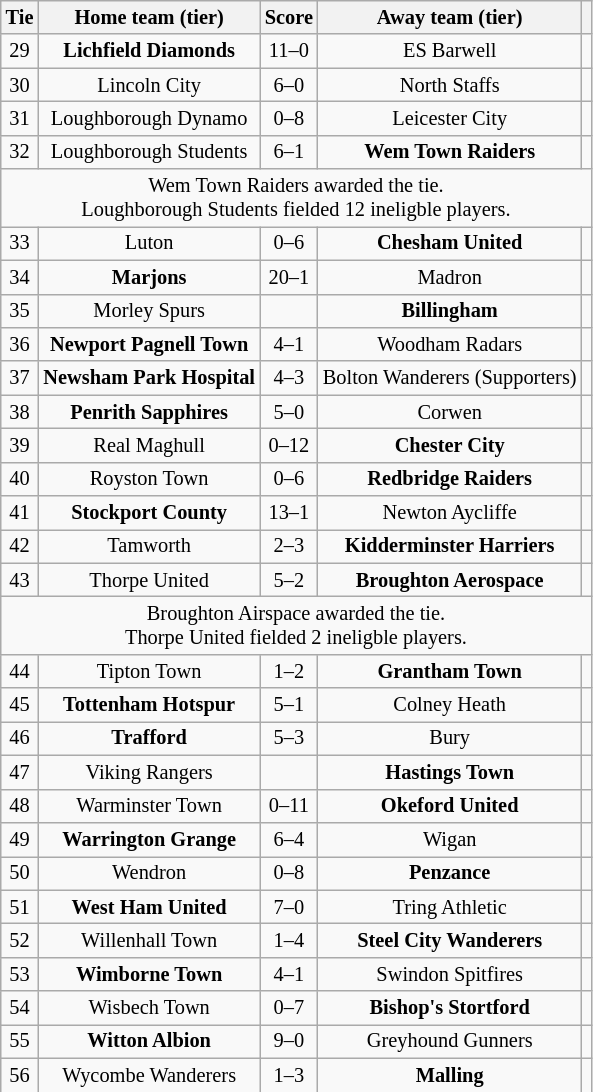<table class="wikitable" style="text-align:center; font-size:85%">
<tr>
<th>Tie</th>
<th>Home team (tier)</th>
<th>Score</th>
<th>Away team (tier)</th>
<th></th>
</tr>
<tr>
<td align="center">29</td>
<td><strong>Lichfield Diamonds</strong></td>
<td align="center">11–0</td>
<td>ES Barwell</td>
<td></td>
</tr>
<tr>
<td align="center">30</td>
<td>Lincoln City</td>
<td align="center">6–0</td>
<td>North Staffs</td>
<td></td>
</tr>
<tr>
<td align="center">31</td>
<td>Loughborough Dynamo</td>
<td align="center">0–8</td>
<td>Leicester City</td>
<td></td>
</tr>
<tr>
<td align="center">32</td>
<td>Loughborough Students</td>
<td align="center">6–1</td>
<td><strong>Wem Town Raiders</strong></td>
<td></td>
</tr>
<tr>
<td colspan="5" align="center">Wem Town Raiders awarded the tie.</br>Loughborough Students fielded 12 ineligble players.</td>
</tr>
<tr>
<td align="center">33</td>
<td>Luton</td>
<td align="center">0–6</td>
<td><strong>Chesham United</strong></td>
<td></td>
</tr>
<tr>
<td align="center">34</td>
<td><strong>Marjons</strong></td>
<td align="center">20–1</td>
<td>Madron</td>
<td></td>
</tr>
<tr>
<td align="center">35</td>
<td>Morley Spurs</td>
<td align="center"></td>
<td><strong>Billingham</strong></td>
<td></td>
</tr>
<tr>
<td align="center">36</td>
<td><strong>Newport Pagnell Town</strong></td>
<td align="center">4–1</td>
<td>Woodham Radars</td>
<td></td>
</tr>
<tr>
<td align="center">37</td>
<td><strong>Newsham Park Hospital</strong></td>
<td align="center">4–3</td>
<td>Bolton Wanderers (Supporters)</td>
<td></td>
</tr>
<tr>
<td align="center">38</td>
<td><strong>Penrith Sapphires</strong></td>
<td align="center">5–0</td>
<td>Corwen</td>
<td></td>
</tr>
<tr>
<td align="center">39</td>
<td>Real Maghull</td>
<td align="center">0–12</td>
<td><strong>Chester City</strong></td>
<td></td>
</tr>
<tr>
<td align="center">40</td>
<td>Royston Town</td>
<td align="center">0–6</td>
<td><strong>Redbridge Raiders</strong></td>
<td></td>
</tr>
<tr>
<td align="center">41</td>
<td><strong>Stockport County</strong></td>
<td align="center">13–1</td>
<td>Newton Aycliffe</td>
<td></td>
</tr>
<tr>
<td align="center">42</td>
<td>Tamworth</td>
<td align="center">2–3</td>
<td><strong>Kidderminster Harriers</strong></td>
<td></td>
</tr>
<tr>
<td align="center">43</td>
<td>Thorpe United</td>
<td align="center">5–2</td>
<td><strong>Broughton Aerospace</strong></td>
<td></td>
</tr>
<tr>
<td colspan="5" align="center">Broughton Airspace awarded the tie.</br>Thorpe United fielded 2 ineligble players.</td>
</tr>
<tr>
<td align="center">44</td>
<td>Tipton Town</td>
<td align="center">1–2</td>
<td><strong>Grantham Town</strong></td>
<td></td>
</tr>
<tr>
<td align="center">45</td>
<td><strong>Tottenham Hotspur</strong></td>
<td align="center">5–1</td>
<td>Colney Heath</td>
<td></td>
</tr>
<tr>
<td align="center">46</td>
<td><strong>Trafford</strong></td>
<td align="center">5–3</td>
<td>Bury</td>
<td></td>
</tr>
<tr>
<td align="center">47</td>
<td>Viking Rangers</td>
<td align="center"></td>
<td><strong>Hastings Town</strong></td>
<td></td>
</tr>
<tr>
<td align="center">48</td>
<td>Warminster Town</td>
<td align="center">0–11</td>
<td><strong>Okeford United</strong></td>
<td></td>
</tr>
<tr>
<td align="center">49</td>
<td><strong>Warrington Grange</strong></td>
<td align="center">6–4 </td>
<td>Wigan</td>
<td></td>
</tr>
<tr>
<td align="center">50</td>
<td>Wendron</td>
<td align="center">0–8</td>
<td><strong>Penzance</strong></td>
<td></td>
</tr>
<tr>
<td align="center">51</td>
<td><strong>West Ham United</strong></td>
<td align="center">7–0</td>
<td>Tring Athletic</td>
<td></td>
</tr>
<tr>
<td align="center">52</td>
<td>Willenhall Town</td>
<td align="center">1–4</td>
<td><strong>Steel City Wanderers</strong></td>
<td></td>
</tr>
<tr>
<td align="center">53</td>
<td><strong>Wimborne Town</strong></td>
<td align="center">4–1</td>
<td>Swindon Spitfires</td>
<td></td>
</tr>
<tr>
<td align="center">54</td>
<td>Wisbech Town</td>
<td align="center">0–7</td>
<td><strong>Bishop's Stortford</strong></td>
<td></td>
</tr>
<tr>
<td align="center">55</td>
<td><strong>Witton Albion</strong></td>
<td align="center">9–0</td>
<td>Greyhound Gunners</td>
<td></td>
</tr>
<tr>
<td align="center">56</td>
<td>Wycombe Wanderers</td>
<td align="center">1–3</td>
<td><strong>Malling</strong></td>
<td></td>
</tr>
</table>
